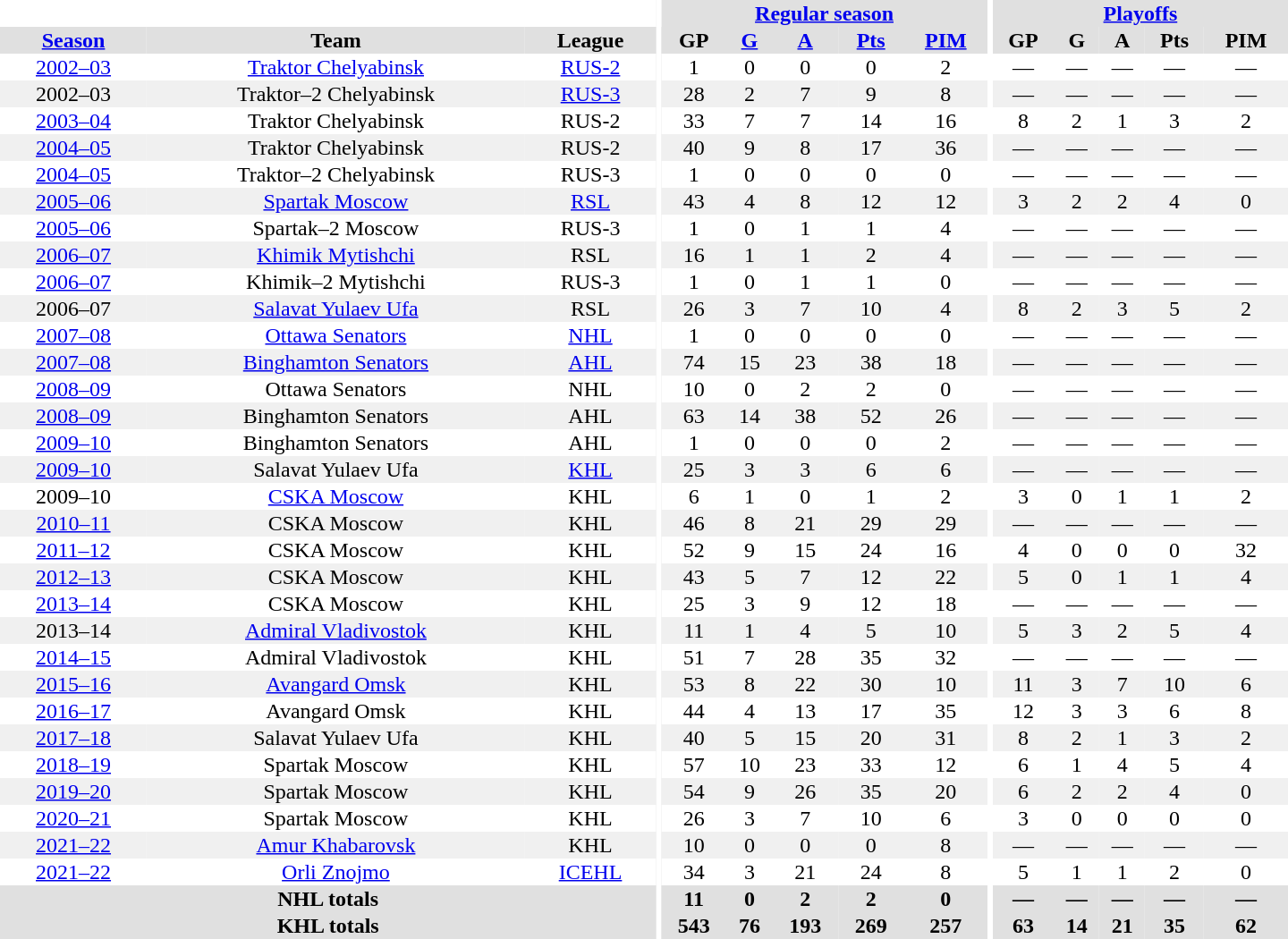<table border="0" cellpadding="1" cellspacing="0" style="text-align:center; width:60em">
<tr bgcolor="#e0e0e0">
<th colspan="3" bgcolor="#ffffff"></th>
<th rowspan="100" bgcolor="#ffffff"></th>
<th colspan="5"><a href='#'>Regular season</a></th>
<th rowspan="100" bgcolor="#ffffff"></th>
<th colspan="5"><a href='#'>Playoffs</a></th>
</tr>
<tr bgcolor="#e0e0e0">
<th><a href='#'>Season</a></th>
<th>Team</th>
<th>League</th>
<th>GP</th>
<th><a href='#'>G</a></th>
<th><a href='#'>A</a></th>
<th><a href='#'>Pts</a></th>
<th><a href='#'>PIM</a></th>
<th>GP</th>
<th>G</th>
<th>A</th>
<th>Pts</th>
<th>PIM</th>
</tr>
<tr>
<td><a href='#'>2002–03</a></td>
<td><a href='#'>Traktor Chelyabinsk</a></td>
<td><a href='#'>RUS-2</a></td>
<td>1</td>
<td>0</td>
<td>0</td>
<td>0</td>
<td>2</td>
<td>—</td>
<td>—</td>
<td>—</td>
<td>—</td>
<td>—</td>
</tr>
<tr bgcolor="#f0f0f0">
<td>2002–03</td>
<td>Traktor–2 Chelyabinsk</td>
<td><a href='#'>RUS-3</a></td>
<td>28</td>
<td>2</td>
<td>7</td>
<td>9</td>
<td>8</td>
<td>—</td>
<td>—</td>
<td>—</td>
<td>—</td>
<td>—</td>
</tr>
<tr>
<td><a href='#'>2003–04</a></td>
<td>Traktor Chelyabinsk</td>
<td>RUS-2</td>
<td>33</td>
<td>7</td>
<td>7</td>
<td>14</td>
<td>16</td>
<td>8</td>
<td>2</td>
<td>1</td>
<td>3</td>
<td>2</td>
</tr>
<tr bgcolor="#f0f0f0">
<td><a href='#'>2004–05</a></td>
<td>Traktor Chelyabinsk</td>
<td>RUS-2</td>
<td>40</td>
<td>9</td>
<td>8</td>
<td>17</td>
<td>36</td>
<td>—</td>
<td>—</td>
<td>—</td>
<td>—</td>
<td>—</td>
</tr>
<tr>
<td><a href='#'>2004–05</a></td>
<td>Traktor–2 Chelyabinsk</td>
<td>RUS-3</td>
<td>1</td>
<td>0</td>
<td>0</td>
<td>0</td>
<td>0</td>
<td>—</td>
<td>—</td>
<td>—</td>
<td>—</td>
<td>—</td>
</tr>
<tr bgcolor="#f0f0f0">
<td><a href='#'>2005–06</a></td>
<td><a href='#'>Spartak Moscow</a></td>
<td><a href='#'>RSL</a></td>
<td>43</td>
<td>4</td>
<td>8</td>
<td>12</td>
<td>12</td>
<td>3</td>
<td>2</td>
<td>2</td>
<td>4</td>
<td>0</td>
</tr>
<tr>
<td><a href='#'>2005–06</a></td>
<td>Spartak–2 Moscow</td>
<td>RUS-3</td>
<td>1</td>
<td>0</td>
<td>1</td>
<td>1</td>
<td>4</td>
<td>—</td>
<td>—</td>
<td>—</td>
<td>—</td>
<td>—</td>
</tr>
<tr bgcolor="#f0f0f0">
<td><a href='#'>2006–07</a></td>
<td><a href='#'>Khimik Mytishchi</a></td>
<td>RSL</td>
<td>16</td>
<td>1</td>
<td>1</td>
<td>2</td>
<td>4</td>
<td>—</td>
<td>—</td>
<td>—</td>
<td>—</td>
<td>—</td>
</tr>
<tr>
<td><a href='#'>2006–07</a></td>
<td>Khimik–2 Mytishchi</td>
<td>RUS-3</td>
<td>1</td>
<td>0</td>
<td>1</td>
<td>1</td>
<td>0</td>
<td>—</td>
<td>—</td>
<td>—</td>
<td>—</td>
<td>—</td>
</tr>
<tr bgcolor="#f0f0f0">
<td>2006–07</td>
<td><a href='#'>Salavat Yulaev Ufa</a></td>
<td>RSL</td>
<td>26</td>
<td>3</td>
<td>7</td>
<td>10</td>
<td>4</td>
<td>8</td>
<td>2</td>
<td>3</td>
<td>5</td>
<td>2</td>
</tr>
<tr>
<td><a href='#'>2007–08</a></td>
<td><a href='#'>Ottawa Senators</a></td>
<td><a href='#'>NHL</a></td>
<td>1</td>
<td>0</td>
<td>0</td>
<td>0</td>
<td>0</td>
<td>—</td>
<td>—</td>
<td>—</td>
<td>—</td>
<td>—</td>
</tr>
<tr bgcolor="#f0f0f0">
<td><a href='#'>2007–08</a></td>
<td><a href='#'>Binghamton Senators</a></td>
<td><a href='#'>AHL</a></td>
<td>74</td>
<td>15</td>
<td>23</td>
<td>38</td>
<td>18</td>
<td>—</td>
<td>—</td>
<td>—</td>
<td>—</td>
<td>—</td>
</tr>
<tr>
<td><a href='#'>2008–09</a></td>
<td>Ottawa Senators</td>
<td>NHL</td>
<td>10</td>
<td>0</td>
<td>2</td>
<td>2</td>
<td>0</td>
<td>—</td>
<td>—</td>
<td>—</td>
<td>—</td>
<td>—</td>
</tr>
<tr bgcolor="#f0f0f0">
<td><a href='#'>2008–09</a></td>
<td>Binghamton Senators</td>
<td>AHL</td>
<td>63</td>
<td>14</td>
<td>38</td>
<td>52</td>
<td>26</td>
<td>—</td>
<td>—</td>
<td>—</td>
<td>—</td>
<td>—</td>
</tr>
<tr>
<td><a href='#'>2009–10</a></td>
<td>Binghamton Senators</td>
<td>AHL</td>
<td>1</td>
<td>0</td>
<td>0</td>
<td>0</td>
<td>2</td>
<td>—</td>
<td>—</td>
<td>—</td>
<td>—</td>
<td>—</td>
</tr>
<tr bgcolor="#f0f0f0">
<td><a href='#'>2009–10</a></td>
<td>Salavat Yulaev Ufa</td>
<td><a href='#'>KHL</a></td>
<td>25</td>
<td>3</td>
<td>3</td>
<td>6</td>
<td>6</td>
<td>—</td>
<td>—</td>
<td>—</td>
<td>—</td>
<td>—</td>
</tr>
<tr>
<td>2009–10</td>
<td><a href='#'>CSKA Moscow</a></td>
<td>KHL</td>
<td>6</td>
<td>1</td>
<td>0</td>
<td>1</td>
<td>2</td>
<td>3</td>
<td>0</td>
<td>1</td>
<td>1</td>
<td>2</td>
</tr>
<tr bgcolor="#f0f0f0">
<td><a href='#'>2010–11</a></td>
<td>CSKA Moscow</td>
<td>KHL</td>
<td>46</td>
<td>8</td>
<td>21</td>
<td>29</td>
<td>29</td>
<td>—</td>
<td>—</td>
<td>—</td>
<td>—</td>
<td>—</td>
</tr>
<tr>
<td><a href='#'>2011–12</a></td>
<td>CSKA Moscow</td>
<td>KHL</td>
<td>52</td>
<td>9</td>
<td>15</td>
<td>24</td>
<td>16</td>
<td>4</td>
<td>0</td>
<td>0</td>
<td>0</td>
<td>32</td>
</tr>
<tr bgcolor="#f0f0f0">
<td><a href='#'>2012–13</a></td>
<td>CSKA Moscow</td>
<td>KHL</td>
<td>43</td>
<td>5</td>
<td>7</td>
<td>12</td>
<td>22</td>
<td>5</td>
<td>0</td>
<td>1</td>
<td>1</td>
<td>4</td>
</tr>
<tr>
<td><a href='#'>2013–14</a></td>
<td>CSKA Moscow</td>
<td>KHL</td>
<td>25</td>
<td>3</td>
<td>9</td>
<td>12</td>
<td>18</td>
<td>—</td>
<td>—</td>
<td>—</td>
<td>—</td>
<td>—</td>
</tr>
<tr bgcolor="#f0f0f0">
<td>2013–14</td>
<td><a href='#'>Admiral Vladivostok</a></td>
<td>KHL</td>
<td>11</td>
<td>1</td>
<td>4</td>
<td>5</td>
<td>10</td>
<td>5</td>
<td>3</td>
<td>2</td>
<td>5</td>
<td>4</td>
</tr>
<tr>
<td><a href='#'>2014–15</a></td>
<td>Admiral Vladivostok</td>
<td>KHL</td>
<td>51</td>
<td>7</td>
<td>28</td>
<td>35</td>
<td>32</td>
<td>—</td>
<td>—</td>
<td>—</td>
<td>—</td>
<td>—</td>
</tr>
<tr bgcolor="#f0f0f0">
<td><a href='#'>2015–16</a></td>
<td><a href='#'>Avangard Omsk</a></td>
<td>KHL</td>
<td>53</td>
<td>8</td>
<td>22</td>
<td>30</td>
<td>10</td>
<td>11</td>
<td>3</td>
<td>7</td>
<td>10</td>
<td>6</td>
</tr>
<tr>
<td><a href='#'>2016–17</a></td>
<td>Avangard Omsk</td>
<td>KHL</td>
<td>44</td>
<td>4</td>
<td>13</td>
<td>17</td>
<td>35</td>
<td>12</td>
<td>3</td>
<td>3</td>
<td>6</td>
<td>8</td>
</tr>
<tr bgcolor="#f0f0f0">
<td><a href='#'>2017–18</a></td>
<td>Salavat Yulaev Ufa</td>
<td>KHL</td>
<td>40</td>
<td>5</td>
<td>15</td>
<td>20</td>
<td>31</td>
<td>8</td>
<td>2</td>
<td>1</td>
<td>3</td>
<td>2</td>
</tr>
<tr>
<td><a href='#'>2018–19</a></td>
<td>Spartak Moscow</td>
<td>KHL</td>
<td>57</td>
<td>10</td>
<td>23</td>
<td>33</td>
<td>12</td>
<td>6</td>
<td>1</td>
<td>4</td>
<td>5</td>
<td>4</td>
</tr>
<tr bgcolor="#f0f0f0">
<td><a href='#'>2019–20</a></td>
<td>Spartak Moscow</td>
<td>KHL</td>
<td>54</td>
<td>9</td>
<td>26</td>
<td>35</td>
<td>20</td>
<td>6</td>
<td>2</td>
<td>2</td>
<td>4</td>
<td>0</td>
</tr>
<tr>
<td><a href='#'>2020–21</a></td>
<td>Spartak Moscow</td>
<td>KHL</td>
<td>26</td>
<td>3</td>
<td>7</td>
<td>10</td>
<td>6</td>
<td>3</td>
<td>0</td>
<td>0</td>
<td>0</td>
<td>0</td>
</tr>
<tr bgcolor="#f0f0f0">
<td><a href='#'>2021–22</a></td>
<td><a href='#'>Amur Khabarovsk</a></td>
<td>KHL</td>
<td>10</td>
<td>0</td>
<td>0</td>
<td>0</td>
<td>8</td>
<td>—</td>
<td>—</td>
<td>—</td>
<td>—</td>
<td>—</td>
</tr>
<tr>
<td><a href='#'>2021–22</a></td>
<td><a href='#'>Orli Znojmo</a></td>
<td><a href='#'>ICEHL</a></td>
<td>34</td>
<td>3</td>
<td>21</td>
<td>24</td>
<td>8</td>
<td>5</td>
<td>1</td>
<td>1</td>
<td>2</td>
<td>0</td>
</tr>
<tr bgcolor="#e0e0e0">
<th colspan="3">NHL totals</th>
<th>11</th>
<th>0</th>
<th>2</th>
<th>2</th>
<th>0</th>
<th>—</th>
<th>—</th>
<th>—</th>
<th>—</th>
<th>—</th>
</tr>
<tr bgcolor="#e0e0e0">
<th colspan="3">KHL totals</th>
<th>543</th>
<th>76</th>
<th>193</th>
<th>269</th>
<th>257</th>
<th>63</th>
<th>14</th>
<th>21</th>
<th>35</th>
<th>62</th>
</tr>
</table>
